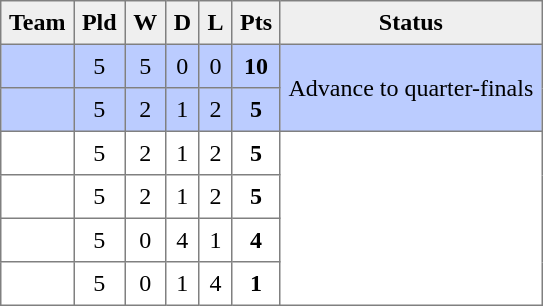<table style=border-collapse:collapse border=1 cellspacing=0 cellpadding=5>
<tr align=center bgcolor=#efefef>
<th>Team</th>
<th>Pld</th>
<th>W</th>
<th>D</th>
<th>L</th>
<th>Pts</th>
<th>Status</th>
</tr>
<tr align=center style="background:#bbccff;">
<td style="text-align:left;"> </td>
<td>5</td>
<td>5</td>
<td>0</td>
<td>0</td>
<td><strong>10</strong></td>
<td rowspan=2>Advance to quarter-finals</td>
</tr>
<tr align=center style="background:#bbccff;">
<td style="text-align:left;"> </td>
<td>5</td>
<td>2</td>
<td>1</td>
<td>2</td>
<td><strong>5</strong></td>
</tr>
<tr align=center style="background:#FFFFFF;">
<td style="text-align:left;"> </td>
<td>5</td>
<td>2</td>
<td>1</td>
<td>2</td>
<td><strong>5</strong></td>
<td rowspan=4></td>
</tr>
<tr align=center style="background:#FFFFFF;">
<td style="text-align:left;"> </td>
<td>5</td>
<td>2</td>
<td>1</td>
<td>2</td>
<td><strong>5</strong></td>
</tr>
<tr align=center style="background:#FFFFFF;">
<td style="text-align:left;"> </td>
<td>5</td>
<td>0</td>
<td>4</td>
<td>1</td>
<td><strong>4</strong></td>
</tr>
<tr align=center style="background:#FFFFFF;">
<td style="text-align:left;"> </td>
<td>5</td>
<td>0</td>
<td>1</td>
<td>4</td>
<td><strong>1</strong></td>
</tr>
</table>
